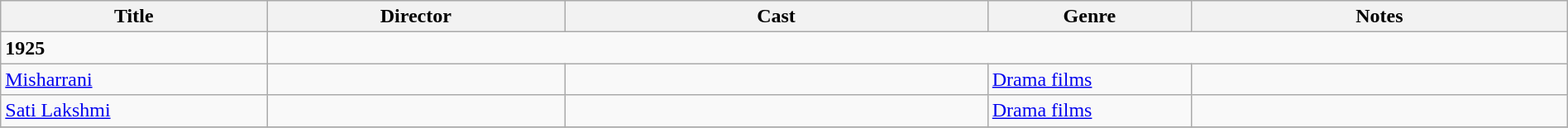<table class="wikitable" width= "100%">
<tr>
<th width=17%>Title</th>
<th width=19%>Director</th>
<th width=27%>Cast</th>
<th width=13%>Genre</th>
<th width=24%>Notes</th>
</tr>
<tr>
<td><strong>1925</strong></td>
</tr>
<tr>
<td><a href='#'>Misharrani</a></td>
<td></td>
<td></td>
<td><a href='#'>Drama films</a></td>
<td></td>
</tr>
<tr>
<td><a href='#'>Sati Lakshmi</a></td>
<td></td>
<td></td>
<td><a href='#'>Drama films</a></td>
<td></td>
</tr>
<tr>
</tr>
</table>
